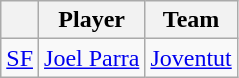<table class="wikitable">
<tr>
<th style="text-align:center;"></th>
<th style="text-align:center;">Player</th>
<th style="text-align:center;">Team</th>
</tr>
<tr>
<td style="text-align:center;"><a href='#'>SF</a></td>
<td> <a href='#'>Joel Parra</a></td>
<td><a href='#'>Joventut</a></td>
</tr>
</table>
